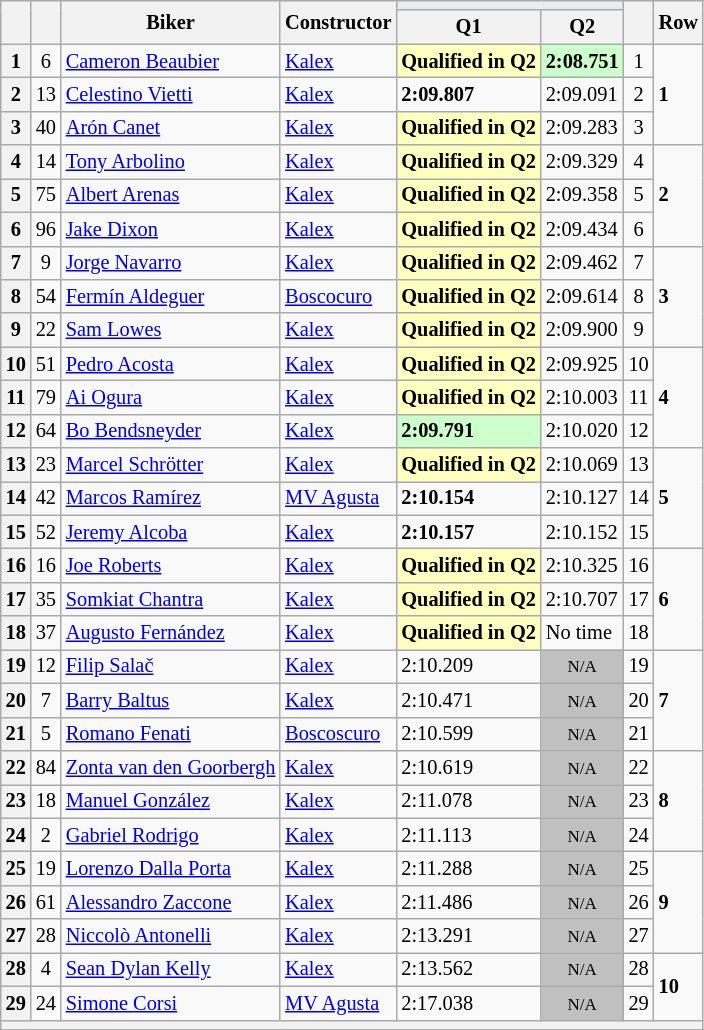<table class="wikitable sortable" style="font-size: 85%;">
<tr>
<th rowspan="2"></th>
<th rowspan="2"></th>
<th rowspan="2">Biker</th>
<th rowspan="2">Constructor</th>
<th colspan="2" style="background:#eaecf0; text-align:center;"></th>
<th rowspan="2"></th>
<th rowspan="2">Row</th>
</tr>
<tr>
<th scope="col">Q1</th>
<th scope="col">Q2</th>
</tr>
<tr>
<th scope="row">1</th>
<td align="center">6</td>
<td> <a href='#'>Cameron Beaubier</a></td>
<td><a href='#'>Kalex</a></td>
<td style="background:#ffffbf;"><strong>Qualified in Q2</strong></td>
<td style="background:#ccffcc;"><strong>2:08.751</strong></td>
<td align="center">1</td>
<td rowspan="3"><strong>1</strong></td>
</tr>
<tr>
<th scope="row">2</th>
<td align="center">13</td>
<td> <a href='#'>Celestino Vietti</a></td>
<td><a href='#'>Kalex</a></td>
<td><strong>2:09.807</strong></td>
<td>2:09.091</td>
<td align="center">2</td>
</tr>
<tr>
<th scope="row">3</th>
<td align="center">40</td>
<td> <a href='#'>Arón Canet</a></td>
<td><a href='#'>Kalex</a></td>
<td style="background:#ffffbf;"><strong>Qualified in Q2</strong></td>
<td>2:09.283</td>
<td align="center">3</td>
</tr>
<tr>
<th scope="row">4</th>
<td align="center">14</td>
<td> <a href='#'>Tony Arbolino</a></td>
<td><a href='#'>Kalex</a></td>
<td style="background:#ffffbf;"><strong>Qualified in Q2</strong></td>
<td>2:09.329</td>
<td align="center">4</td>
<td rowspan="3"><strong>2</strong></td>
</tr>
<tr>
<th scope="row">5</th>
<td align="center">75</td>
<td> <a href='#'>Albert Arenas</a></td>
<td><a href='#'>Kalex</a></td>
<td style="background:#ffffbf;"><strong>Qualified in Q2</strong></td>
<td>2:09.358</td>
<td align="center">5</td>
</tr>
<tr>
<th scope="row">6</th>
<td align="center">96</td>
<td> <a href='#'>Jake Dixon</a></td>
<td><a href='#'>Kalex</a></td>
<td style="background:#ffffbf;"><strong>Qualified in Q2</strong></td>
<td>2:09.434</td>
<td align="center">6</td>
</tr>
<tr>
<th scope="row">7</th>
<td align="center">9</td>
<td> <a href='#'>Jorge Navarro</a></td>
<td><a href='#'>Kalex</a></td>
<td style="background:#ffffbf;"><strong>Qualified in Q2</strong></td>
<td>2:09.462</td>
<td align="center">7</td>
<td rowspan="3"><strong>3</strong></td>
</tr>
<tr>
<th scope="row">8</th>
<td align="center">54</td>
<td> <a href='#'>Fermín Aldeguer</a></td>
<td><a href='#'>Boscocuro</a></td>
<td style="background:#ffffbf;"><strong>Qualified in Q2</strong></td>
<td>2:09.614</td>
<td align="center">8</td>
</tr>
<tr>
<th scope="row">9</th>
<td align="center">22</td>
<td> <a href='#'>Sam Lowes</a></td>
<td><a href='#'>Kalex</a></td>
<td style="background:#ffffbf;"><strong>Qualified in Q2</strong></td>
<td>2:09.900</td>
<td align="center">9</td>
</tr>
<tr>
<th scope="row">10</th>
<td align="center">51</td>
<td> <a href='#'>Pedro Acosta</a></td>
<td><a href='#'>Kalex</a></td>
<td style="background:#ffffbf;"><strong>Qualified in Q2</strong></td>
<td>2:09.925</td>
<td align="center">10</td>
<td rowspan="3"><strong>4</strong></td>
</tr>
<tr>
<th scope="row">11</th>
<td align="center">79</td>
<td> <a href='#'>Ai Ogura</a></td>
<td><a href='#'>Kalex</a></td>
<td style="background:#ffffbf;"><strong>Qualified in Q2</strong></td>
<td>2:10.003</td>
<td align="center">11</td>
</tr>
<tr>
<th scope="row">12</th>
<td align="center">64</td>
<td> <a href='#'>Bo Bendsneyder</a></td>
<td><a href='#'>Kalex</a></td>
<td style="background:#ccffcc;"><strong>2:09.791</strong></td>
<td>2:10.020</td>
<td align="center">12</td>
</tr>
<tr>
<th scope="row">13</th>
<td align="center">23</td>
<td> <a href='#'>Marcel Schrötter</a></td>
<td><a href='#'>Kalex</a></td>
<td style="background:#ffffbf;"><strong>Qualified in Q2</strong></td>
<td>2:10.069</td>
<td align="center">13</td>
<td rowspan="3"><strong>5</strong></td>
</tr>
<tr>
<th scope="row">14</th>
<td align="center">42</td>
<td> <a href='#'>Marcos Ramírez</a></td>
<td><a href='#'>MV Agusta</a></td>
<td><strong>2:10.154</strong></td>
<td>2:10.127</td>
<td align="center">14</td>
</tr>
<tr>
<th scope="row">15</th>
<td align="center">52</td>
<td> <a href='#'>Jeremy Alcoba</a></td>
<td><a href='#'>Kalex</a></td>
<td><strong>2:10.157</strong></td>
<td>2:10.152</td>
<td align="center">15</td>
</tr>
<tr>
<th scope="row">16</th>
<td align="center">16</td>
<td> <a href='#'>Joe Roberts</a></td>
<td><a href='#'>Kalex</a></td>
<td style="background:#ffffbf;"><strong>Qualified in Q2</strong></td>
<td>2:10.325</td>
<td align="center">16</td>
<td rowspan="3"><strong>6</strong></td>
</tr>
<tr>
<th scope="row">17</th>
<td align="center">35</td>
<td> <a href='#'>Somkiat Chantra</a></td>
<td><a href='#'>Kalex</a></td>
<td style="background:#ffffbf;"><strong>Qualified in Q2</strong></td>
<td>2:10.707</td>
<td align="center">17</td>
</tr>
<tr>
<th scope="row">18</th>
<td align="center">37</td>
<td> <a href='#'>Augusto Fernández</a></td>
<td><a href='#'>Kalex</a></td>
<td style="background:#ffffbf;"><strong>Qualified in Q2</strong></td>
<td>No time</td>
<td align="center">18</td>
</tr>
<tr>
<th scope="row">19</th>
<td align="center">12</td>
<td> <a href='#'>Filip Salač</a></td>
<td><a href='#'>Kalex</a></td>
<td>2:10.209</td>
<td style="background: silver" align="center" data-sort-value="19"><small>N/A</small></td>
<td align="center">19</td>
<td rowspan="3"><strong>7</strong></td>
</tr>
<tr>
<th scope="row">20</th>
<td align="center">7</td>
<td> <a href='#'>Barry Baltus</a></td>
<td><a href='#'>Kalex</a></td>
<td>2:10.471</td>
<td style="background: silver" align="center" data-sort-value="20"><small>N/A</small></td>
<td align="center">20</td>
</tr>
<tr>
<th scope="row">21</th>
<td align="center">5</td>
<td> <a href='#'>Romano Fenati</a></td>
<td><a href='#'>Boscoscuro</a></td>
<td>2:10.599</td>
<td style="background: silver" align="center" data-sort-value="21"><small>N/A</small></td>
<td align="center">21</td>
</tr>
<tr>
<th scope="row">22</th>
<td align="center">84</td>
<td> <a href='#'>Zonta van den Goorbergh</a></td>
<td><a href='#'>Kalex</a></td>
<td>2:10.619</td>
<td style="background: silver" align="center" data-sort-value="22"><small>N/A</small></td>
<td align="center">22</td>
<td rowspan="3"><strong>8</strong></td>
</tr>
<tr>
<th scope="row">23</th>
<td align="center">18</td>
<td> <a href='#'>Manuel González</a></td>
<td><a href='#'>Kalex</a></td>
<td>2:11.078</td>
<td style="background: silver" align="center" data-sort-value="23"><small>N/A</small></td>
<td align="center">23</td>
</tr>
<tr>
<th scope="row">24</th>
<td align="center">2</td>
<td> <a href='#'>Gabriel Rodrigo</a></td>
<td><a href='#'>Kalex</a></td>
<td>2:11.113</td>
<td style="background: silver" align="center" data-sort-value="24"><small>N/A</small></td>
<td align="center">24</td>
</tr>
<tr>
<th scope="row">25</th>
<td align="center">19</td>
<td> <a href='#'>Lorenzo Dalla Porta</a></td>
<td><a href='#'>Kalex</a></td>
<td>2:11.288</td>
<td style="background: silver" align="center" data-sort-value="25"><small>N/A</small></td>
<td align="center">25</td>
<td rowspan="3"><strong>9</strong></td>
</tr>
<tr>
<th scope="row">26</th>
<td align="center">61</td>
<td> <a href='#'>Alessandro Zaccone</a></td>
<td><a href='#'>Kalex</a></td>
<td>2:11.486</td>
<td style="background: silver" align="center" data-sort-value="26"><small>N/A</small></td>
<td align="center">26</td>
</tr>
<tr>
<th scope="row">27</th>
<td align="center">28</td>
<td> <a href='#'>Niccolò Antonelli</a></td>
<td><a href='#'>Kalex</a></td>
<td>2:13.291</td>
<td style="background: silver" align="center" data-sort-value="27"><small>N/A</small></td>
<td align="center">27</td>
</tr>
<tr>
<th scope="row">28</th>
<td align="center">4</td>
<td> <a href='#'>Sean Dylan Kelly</a></td>
<td><a href='#'>Kalex</a></td>
<td>2:13.562</td>
<td style="background: silver" align="center" data-sort-value="28"><small>N/A</small></td>
<td align="center">28</td>
<td rowspan="2"><strong>10</strong></td>
</tr>
<tr>
<th scope="row">29</th>
<td align="center">24</td>
<td> <a href='#'>Simone Corsi</a></td>
<td><a href='#'>MV Agusta</a></td>
<td>2:17.038</td>
<td style="background: silver" align="center" data-sort-value="29"><small>N/A</small></td>
<td align="center">29</td>
</tr>
<tr>
<th colspan="8"></th>
</tr>
<tr>
</tr>
</table>
